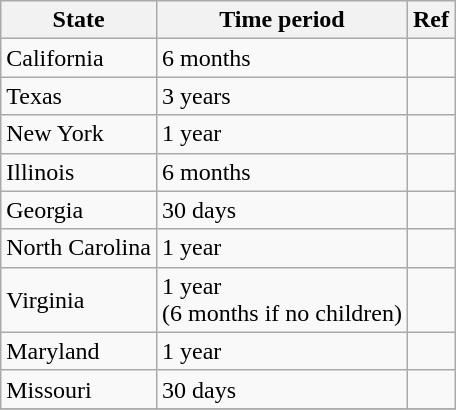<table class="wikitable sortable">
<tr>
<th>State</th>
<th>Time period</th>
<th>Ref</th>
</tr>
<tr>
<td>California</td>
<td>6 months</td>
<td></td>
</tr>
<tr>
<td>Texas</td>
<td>3 years</td>
<td></td>
</tr>
<tr>
<td>New York</td>
<td>1 year</td>
<td></td>
</tr>
<tr>
<td>Illinois</td>
<td>6 months</td>
<td></td>
</tr>
<tr>
<td>Georgia</td>
<td>30 days</td>
<td></td>
</tr>
<tr>
<td>North Carolina</td>
<td>1 year</td>
<td></td>
</tr>
<tr>
<td>Virginia</td>
<td>1 year <br> (6 months if no children)</td>
<td></td>
</tr>
<tr>
<td>Maryland</td>
<td>1 year</td>
<td></td>
</tr>
<tr>
<td>Missouri</td>
<td>30 days</td>
<td></td>
</tr>
<tr>
</tr>
</table>
